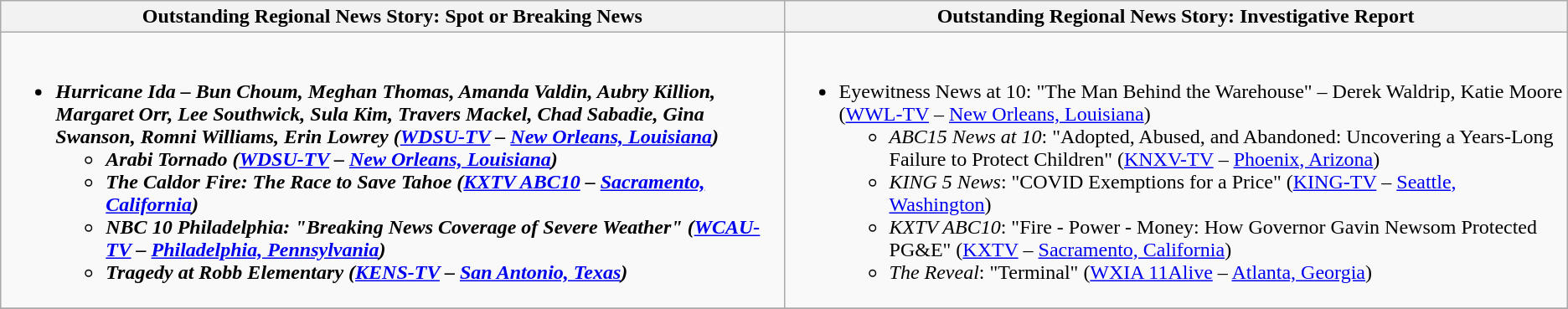<table class=wikitable>
<tr>
<th style="width:50%">Outstanding Regional News Story: Spot or Breaking News</th>
<th style="width:50%">Outstanding Regional News Story: Investigative Report</th>
</tr>
<tr>
<td valign="top"><br><ul><li><strong><em>Hurricane Ida<em> – Bun Choum, Meghan Thomas, Amanda Valdin, Aubry Killion, Margaret Orr, Lee Southwick, Sula Kim, Travers Mackel, Chad Sabadie, Gina Swanson, Romni Williams, Erin Lowrey (<a href='#'>WDSU-TV</a> – <a href='#'>New Orleans, Louisiana</a>)<strong><ul><li></em>Arabi Tornado<em> (<a href='#'>WDSU-TV</a> – <a href='#'>New Orleans, Louisiana</a>)</li><li></em>The Caldor Fire: The Race to Save Tahoe<em> (<a href='#'>KXTV ABC10</a> – <a href='#'>Sacramento, California</a>)</li><li></em>NBC 10 Philadelphia<em>: "Breaking News Coverage of Severe Weather" (<a href='#'>WCAU-TV</a> – <a href='#'>Philadelphia, Pennsylvania</a>)</li><li></em>Tragedy at Robb Elementary<em> (<a href='#'>KENS-TV</a> – <a href='#'>San Antonio, Texas</a>)</li></ul></li></ul></td>
<td valign="top"><br><ul><li></em></strong>Eyewitness News at 10</em>: "The Man Behind the Warehouse" – Derek Waldrip, Katie Moore (<a href='#'>WWL-TV</a> – <a href='#'>New Orleans, Louisiana</a>)</strong><ul><li><em>ABC15 News at 10</em>: "Adopted, Abused, and Abandoned: Uncovering a Years-Long Failure to Protect Children" (<a href='#'>KNXV-TV</a> – <a href='#'>Phoenix, Arizona</a>)</li><li><em>KING 5 News</em>: "COVID Exemptions for a Price" (<a href='#'>KING-TV</a> – <a href='#'>Seattle, Washington</a>)</li><li><em>KXTV ABC10</em>: "Fire - Power - Money: How Governor Gavin Newsom Protected PG&E" (<a href='#'>KXTV</a> – <a href='#'>Sacramento, California</a>)</li><li><em>The Reveal</em>: "Terminal" (<a href='#'>WXIA 11Alive</a> – <a href='#'>Atlanta, Georgia</a>)</li></ul></li></ul></td>
</tr>
<tr>
</tr>
</table>
